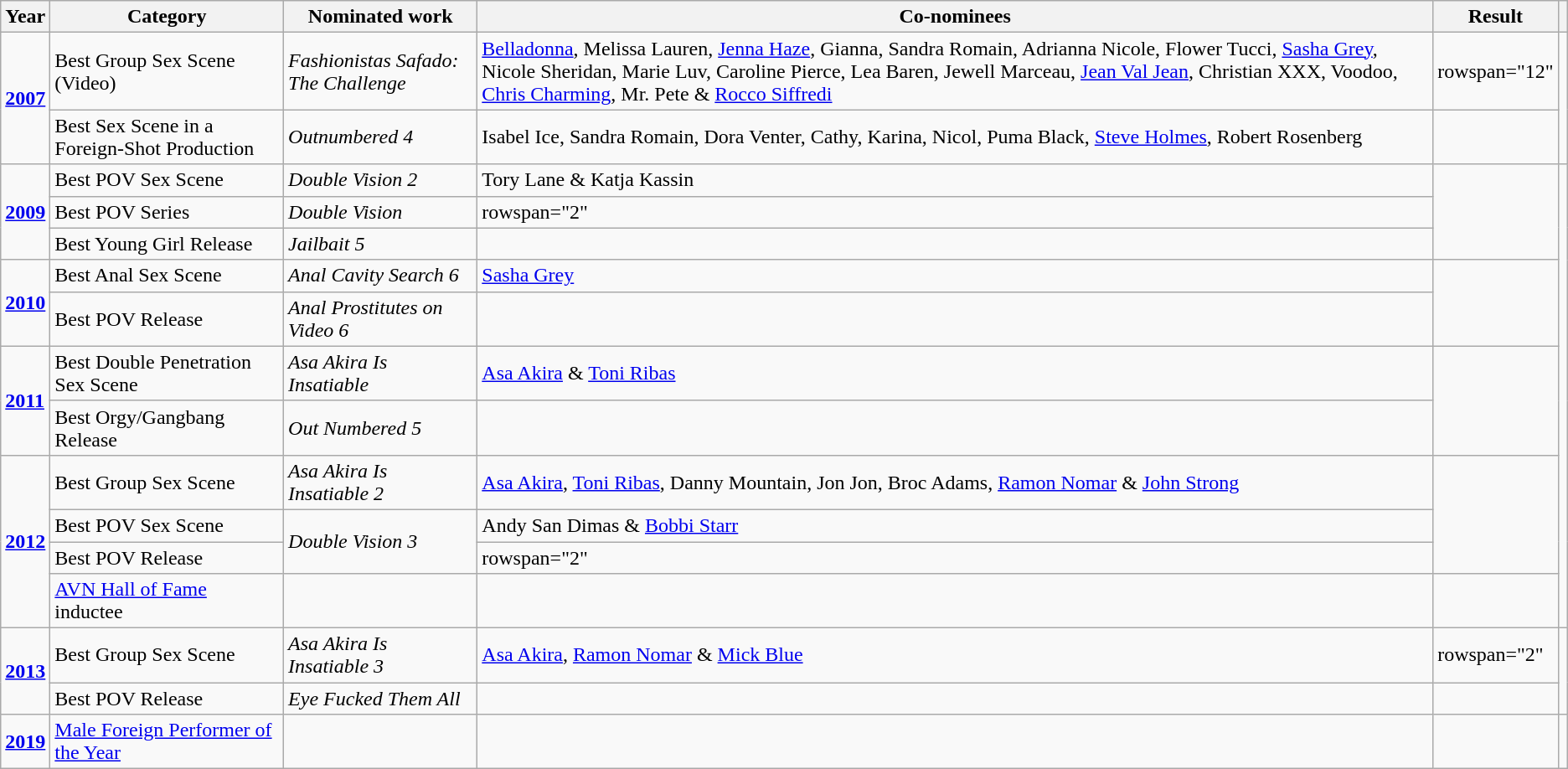<table class="wikitable">
<tr>
<th>Year</th>
<th>Category</th>
<th>Nominated work</th>
<th>Co-nominees</th>
<th>Result</th>
<th></th>
</tr>
<tr>
<td rowspan="2"><strong><a href='#'>2007</a></strong></td>
<td>Best Group Sex Scene (Video)</td>
<td><em>Fashionistas Safado: The Challenge</em></td>
<td><a href='#'>Belladonna</a>, Melissa Lauren, <a href='#'>Jenna Haze</a>,  Gianna, Sandra Romain, Adrianna Nicole, Flower Tucci, <a href='#'>Sasha Grey</a>, Nicole Sheridan, Marie Luv, Caroline Pierce, Lea Baren, Jewell Marceau, <a href='#'>Jean Val Jean</a>, Christian XXX, Voodoo, <a href='#'>Chris Charming</a>, Mr. Pete & <a href='#'>Rocco Siffredi</a></td>
<td>rowspan="12" </td>
<td rowspan="2"></td>
</tr>
<tr>
<td>Best Sex Scene in a Foreign-Shot Production</td>
<td><em>Outnumbered 4</em></td>
<td>Isabel Ice, Sandra Romain, Dora Venter, Cathy, Karina, Nicol, Puma Black, <a href='#'>Steve Holmes</a>, Robert Rosenberg</td>
</tr>
<tr>
<td rowspan="3"><strong><a href='#'>2009</a></strong></td>
<td>Best POV Sex Scene</td>
<td><em>Double Vision 2</em></td>
<td>Tory Lane & Katja Kassin</td>
<td rowspan="3"></td>
</tr>
<tr>
<td>Best POV Series</td>
<td><em>Double Vision</em></td>
<td>rowspan="2" </td>
</tr>
<tr>
<td>Best Young Girl Release</td>
<td><em>Jailbait 5</em></td>
</tr>
<tr>
<td rowspan="2"><strong><a href='#'>2010</a></strong></td>
<td>Best Anal Sex Scene</td>
<td><em>Anal Cavity Search 6</em></td>
<td><a href='#'>Sasha Grey</a></td>
<td rowspan="2"></td>
</tr>
<tr>
<td>Best POV Release</td>
<td><em>Anal Prostitutes on Video 6</em></td>
<td></td>
</tr>
<tr>
<td rowspan="2"><strong><a href='#'>2011</a></strong></td>
<td>Best Double Penetration Sex Scene</td>
<td><em>Asa Akira Is Insatiable</em></td>
<td><a href='#'>Asa Akira</a> & <a href='#'>Toni Ribas</a></td>
<td rowspan="2"></td>
</tr>
<tr>
<td>Best Orgy/Gangbang Release</td>
<td><em>Out Numbered 5</em></td>
<td></td>
</tr>
<tr>
<td rowspan="4"><strong><a href='#'>2012</a></strong></td>
<td>Best Group Sex Scene</td>
<td><em>Asa Akira Is Insatiable 2</em></td>
<td><a href='#'>Asa Akira</a>, <a href='#'>Toni Ribas</a>, Danny Mountain, Jon Jon, Broc Adams, <a href='#'>Ramon Nomar</a> & <a href='#'>John Strong</a></td>
<td rowspan="3"></td>
</tr>
<tr>
<td>Best POV Sex Scene</td>
<td rowspan="2"><em>Double Vision 3</em></td>
<td>Andy San Dimas & <a href='#'>Bobbi Starr</a></td>
</tr>
<tr>
<td>Best POV Release</td>
<td>rowspan="2" </td>
</tr>
<tr>
<td><a href='#'>AVN Hall of Fame</a> inductee</td>
<td></td>
<td></td>
<td></td>
</tr>
<tr>
<td rowspan="2"><strong><a href='#'>2013</a></strong></td>
<td>Best Group Sex Scene</td>
<td><em>Asa Akira Is Insatiable 3</em></td>
<td><a href='#'>Asa Akira</a>, <a href='#'>Ramon Nomar</a> & <a href='#'>Mick Blue</a></td>
<td>rowspan="2" </td>
<td rowspan="2"></td>
</tr>
<tr>
<td>Best POV Release</td>
<td><em>Eye Fucked Them All</em></td>
<td></td>
</tr>
<tr>
<td><strong><a href='#'>2019</a></strong></td>
<td><a href='#'>Male Foreign Performer of the Year</a></td>
<td></td>
<td></td>
<td></td>
<td></td>
</tr>
</table>
